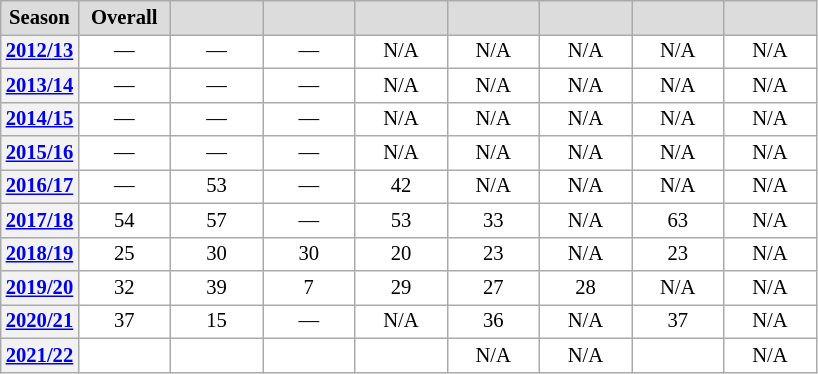<table class="wikitable plainrowheaders" style="background:#fff; font-size:86%; line-height:16px; border:gray solid 1px; border-collapse:collapse;">
<tr style="background:#ccc; text-align:center;">
<th scope="col" style="background:#dcdcdc; width:45px;">Season</th>
<th scope="col" style="background:#dcdcdc; width:55px;">Overall</th>
<th scope="col" style="background:#dcdcdc; width:55px;"></th>
<th scope="col" style="background:#dcdcdc; width:55px;"></th>
<th scope="col" style="background:#dcdcdc; width:55px;"></th>
<th scope="col" style="background:#dcdcdc; width:55px;"></th>
<th scope="col" style="background:#dcdcdc; width:55px;"></th>
<th scope="col" style="background:#dcdcdc; width:55px;"></th>
<th scope="col" style="background:#dcdcdc; width:55px;"></th>
</tr>
<tr>
<th scope=row align=center><a href='#'>2012/13</a></th>
<td align=center>—</td>
<td align=center>—</td>
<td align=center>—</td>
<td align=center>N/A</td>
<td align=center>N/A</td>
<td align=center>N/A</td>
<td align=center>N/A</td>
<td align=center>N/A</td>
</tr>
<tr>
<th scope=row align=center><a href='#'>2013/14</a></th>
<td align=center>—</td>
<td align=center>—</td>
<td align=center>—</td>
<td align=center>N/A</td>
<td align=center>N/A</td>
<td align=center>N/A</td>
<td align=center>N/A</td>
<td align=center>N/A</td>
</tr>
<tr>
<th scope=row align=center><a href='#'>2014/15</a></th>
<td align=center>—</td>
<td align=center>—</td>
<td align=center>—</td>
<td align=center>N/A</td>
<td align=center>N/A</td>
<td align=center>N/A</td>
<td align=center>N/A</td>
<td align=center>N/A</td>
</tr>
<tr>
<th scope=row align=center><a href='#'>2015/16</a></th>
<td align=center>—</td>
<td align=center>—</td>
<td align=center>—</td>
<td align=center>N/A</td>
<td align=center>N/A</td>
<td align=center>N/A</td>
<td align=center>N/A</td>
<td align=center>N/A</td>
</tr>
<tr>
<th scope=row align=center><a href='#'>2016/17</a></th>
<td align=center>—</td>
<td align=center>53</td>
<td align=center>—</td>
<td align=center>42</td>
<td align=center>N/A</td>
<td align=center>N/A</td>
<td align=center>N/A</td>
<td align=center>N/A</td>
</tr>
<tr>
<th scope=row align=center><a href='#'>2017/18</a></th>
<td align=center>54</td>
<td align=center>57</td>
<td align=center>—</td>
<td align=center>53</td>
<td align=center>33</td>
<td align=center>N/A</td>
<td align=center>63</td>
<td align=center>N/A</td>
</tr>
<tr>
<th scope=row align=center><a href='#'>2018/19</a></th>
<td align=center>25</td>
<td align=center>30</td>
<td align=center>30</td>
<td align=center>20</td>
<td align=center>23</td>
<td align=center>N/A</td>
<td align=center>23</td>
<td align=center>N/A</td>
</tr>
<tr>
<th scope=row align=center><a href='#'>2019/20</a></th>
<td align=center>32</td>
<td align=center>39</td>
<td align=center>7</td>
<td align=center>29</td>
<td align=center>27</td>
<td align=center>28</td>
<td align=center>N/A</td>
<td align=center>N/A</td>
</tr>
<tr>
<th scope=row align=center><a href='#'>2020/21</a></th>
<td align=center>37</td>
<td align=center>15</td>
<td align=center>—</td>
<td align=center>N/A</td>
<td align=center>36</td>
<td align=center>N/A</td>
<td align=center>37</td>
<td align=center>N/A</td>
</tr>
<tr>
<th scope=row align=center><a href='#'>2021/22</a></th>
<td align=center></td>
<td align=center></td>
<td align=center></td>
<td align=center></td>
<td align=center>N/A</td>
<td align=center>N/A</td>
<td align=center></td>
<td align=center>N/A</td>
</tr>
</table>
